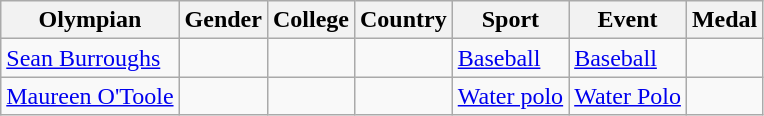<table class="wikitable">
<tr>
<th>Olympian</th>
<th>Gender</th>
<th>College</th>
<th>Country</th>
<th>Sport</th>
<th>Event</th>
<th>Medal</th>
</tr>
<tr>
<td><a href='#'>Sean Burroughs</a></td>
<td></td>
<td></td>
<td></td>
<td><a href='#'>Baseball</a></td>
<td><a href='#'>Baseball</a></td>
<td></td>
</tr>
<tr>
<td><a href='#'>Maureen O'Toole</a></td>
<td></td>
<td></td>
<td></td>
<td><a href='#'>Water polo</a></td>
<td><a href='#'>Water Polo</a></td>
<td></td>
</tr>
</table>
